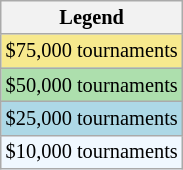<table class=wikitable style="font-size:85%">
<tr>
<th>Legend</th>
</tr>
<tr style="background:#f7e98e;">
<td>$75,000 tournaments</td>
</tr>
<tr style="background:#addfad;">
<td>$50,000 tournaments</td>
</tr>
<tr style="background:lightblue;">
<td>$25,000 tournaments</td>
</tr>
<tr style="background:#f0f8ff;">
<td>$10,000 tournaments</td>
</tr>
</table>
